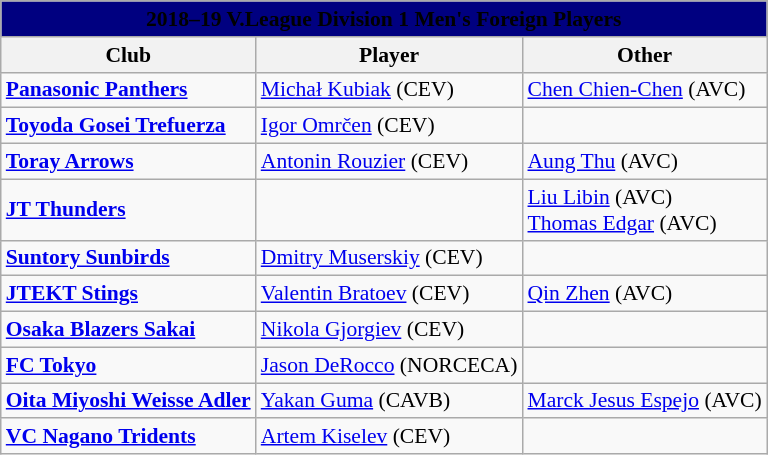<table class="wikitable" style="font-size:90%; text-align:left;">
<tr>
<th style=background:navy colspan=3><span>2018–19 V.League Division 1 Men's Foreign Players</span></th>
</tr>
<tr>
<th>Club</th>
<th>Player</th>
<th>Other</th>
</tr>
<tr>
<td><strong><a href='#'>Panasonic Panthers</a></strong></td>
<td> <a href='#'>Michał Kubiak</a> (CEV)</td>
<td> <a href='#'>Chen Chien-Chen</a> (AVC)</td>
</tr>
<tr>
<td><strong><a href='#'>Toyoda Gosei Trefuerza</a></strong></td>
<td> <a href='#'>Igor Omrčen</a> (CEV)</td>
<td></td>
</tr>
<tr>
<td><strong><a href='#'>Toray Arrows</a></strong></td>
<td> <a href='#'>Antonin Rouzier</a> (CEV)</td>
<td> <a href='#'>Aung Thu</a> (AVC)</td>
</tr>
<tr>
<td><strong><a href='#'>JT Thunders</a></strong></td>
<td></td>
<td> <a href='#'>Liu Libin</a> (AVC)<br> <a href='#'>Thomas Edgar</a> (AVC)</td>
</tr>
<tr>
<td><strong><a href='#'>Suntory Sunbirds</a></strong></td>
<td> <a href='#'>Dmitry Muserskiy</a> (CEV)</td>
<td></td>
</tr>
<tr>
<td><strong><a href='#'>JTEKT Stings</a></strong></td>
<td> <a href='#'>Valentin Bratoev</a> (CEV)</td>
<td> <a href='#'>Qin Zhen</a> (AVC)</td>
</tr>
<tr>
<td><strong><a href='#'>Osaka Blazers Sakai</a></strong></td>
<td> <a href='#'>Nikola Gjorgiev</a> (CEV)</td>
<td></td>
</tr>
<tr>
<td><strong><a href='#'>FC Tokyo</a></strong></td>
<td> <a href='#'>Jason DeRocco</a> (NORCECA)</td>
<td></td>
</tr>
<tr>
<td><strong><a href='#'>Oita Miyoshi Weisse Adler</a></strong></td>
<td> <a href='#'>Yakan Guma</a> (CAVB)</td>
<td> <a href='#'>Marck Jesus Espejo</a> (AVC)</td>
</tr>
<tr>
<td><strong><a href='#'>VC Nagano Tridents</a></strong></td>
<td> <a href='#'>Artem Kiselev</a> (CEV)</td>
<td></td>
</tr>
</table>
